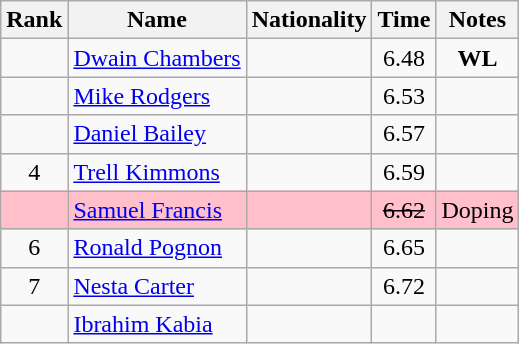<table class="wikitable sortable" style="text-align:center">
<tr>
<th>Rank</th>
<th>Name</th>
<th>Nationality</th>
<th>Time</th>
<th>Notes</th>
</tr>
<tr>
<td></td>
<td align=left><a href='#'>Dwain Chambers</a></td>
<td align=left></td>
<td>6.48</td>
<td><strong>WL</strong></td>
</tr>
<tr>
<td></td>
<td align=left><a href='#'>Mike Rodgers</a></td>
<td align=left></td>
<td>6.53</td>
<td></td>
</tr>
<tr>
<td></td>
<td align=left><a href='#'>Daniel Bailey</a></td>
<td align=left></td>
<td>6.57</td>
<td></td>
</tr>
<tr>
<td>4</td>
<td align=left><a href='#'>Trell Kimmons</a></td>
<td align=left></td>
<td>6.59</td>
<td></td>
</tr>
<tr bgcolor=pink>
<td></td>
<td align=left><a href='#'>Samuel Francis</a></td>
<td align=left></td>
<td><s>6.62 </s></td>
<td>Doping</td>
</tr>
<tr>
<td>6</td>
<td align=left><a href='#'>Ronald Pognon</a></td>
<td align=left></td>
<td>6.65</td>
<td></td>
</tr>
<tr>
<td>7</td>
<td align=left><a href='#'>Nesta Carter</a></td>
<td align=left></td>
<td>6.72</td>
<td></td>
</tr>
<tr>
<td></td>
<td align=left><a href='#'>Ibrahim Kabia</a></td>
<td align=left></td>
<td></td>
<td></td>
</tr>
</table>
